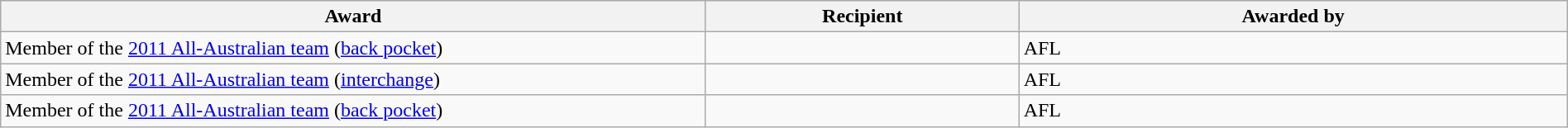<table class="wikitable sortable" style="width:100%;">
<tr style="background:#efefef;">
<th style="width:45%;">Award</th>
<th style="width:20%;">Recipient</th>
<th style="width:35%;">Awarded by</th>
</tr>
<tr>
<td>Member of the <a href='#'>2011 All-Australian team</a> (<a href='#'>back pocket</a>)</td>
<td></td>
<td>AFL</td>
</tr>
<tr>
<td>Member of the <a href='#'>2011 All-Australian team</a> (<a href='#'>interchange</a>)</td>
<td></td>
<td>AFL</td>
</tr>
<tr>
<td>Member of the <a href='#'>2011 All-Australian team</a> (<a href='#'>back pocket</a>)</td>
<td></td>
<td>AFL</td>
</tr>
</table>
